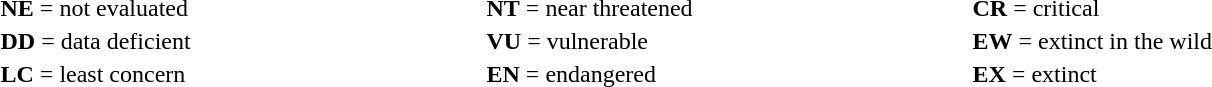<table>
<tr>
<td style="width:20em"><strong>NE</strong> = not evaluated</td>
<td style="width:20em"><strong>NT</strong> = near threatened</td>
<td style="width:20em"><strong>CR</strong> = critical</td>
</tr>
<tr>
<td><strong>DD</strong> = data deficient</td>
<td><strong>VU</strong> = vulnerable</td>
<td><strong>EW</strong> = extinct in the wild</td>
</tr>
<tr>
<td><strong>LC</strong> = least concern</td>
<td><strong>EN</strong> = endangered</td>
<td><strong>EX</strong> = extinct</td>
</tr>
</table>
